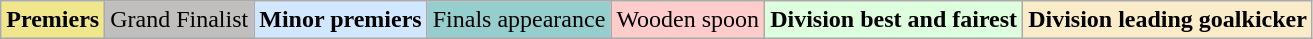<table class="wikitable">
<tr>
<td style=background:#F0E68C><strong>Premiers</strong></td>
<td style=background:#C0BFBD>Grand Finalist</td>
<td style=background:#D0E7FF><strong>Minor premiers</strong></td>
<td style=background:#96CDCD>Finals appearance</td>
<td style=background:#FFCCCC>Wooden spoon</td>
<td style=background:#DDFFDD><strong>Division best and fairest</strong></td>
<td style=background:#FAECC8><strong>Division leading goalkicker</strong></td>
</tr>
</table>
